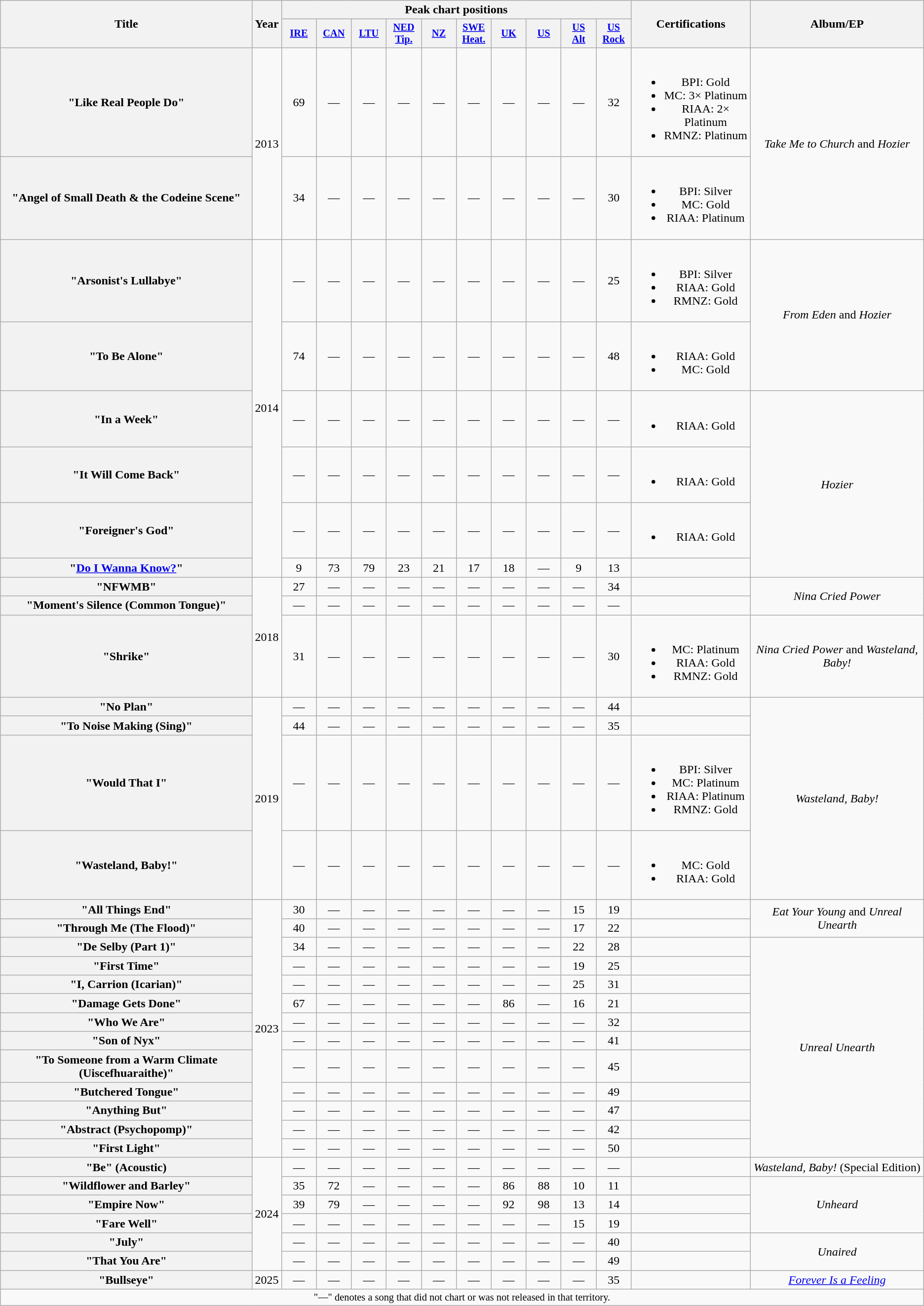<table class="wikitable plainrowheaders" style="text-align:center;">
<tr>
<th scope="col" rowspan="2">Title</th>
<th scope="col" rowspan="2">Year</th>
<th scope="col" colspan="10">Peak chart positions</th>
<th scope="col" rowspan="2">Certifications</th>
<th scope="col" rowspan="2">Album/EP</th>
</tr>
<tr>
<th scope="col" style="width:3em;font-size:85%;"><a href='#'>IRE</a><br></th>
<th scope="col" style="width:3em;font-size:85%;"><a href='#'>CAN</a><br></th>
<th scope="col" style="width:3em;font-size:85%;"><a href='#'>LTU</a><br></th>
<th scope="col" style="width:3em;font-size:85%;"><a href='#'>NED<br>Tip.</a><br></th>
<th scope="col" style="width:3em;font-size:85%;"><a href='#'>NZ</a><br></th>
<th scope="col" style="width:3em;font-size:85%;"><a href='#'>SWE<br>Heat.</a><br></th>
<th scope="col" style="width:3em;font-size:85%;"><a href='#'>UK</a><br></th>
<th scope="col" style="width:3em;font-size:85%;"><a href='#'>US</a><br></th>
<th scope="col" style="width:3em;font-size:85%;"><a href='#'>US<br>Alt</a><br></th>
<th scope="col" style="width:3em;font-size:85%;"><a href='#'>US<br>Rock</a><br></th>
</tr>
<tr>
<th scope="row">"Like Real People Do"</th>
<td rowspan="2">2013</td>
<td>69</td>
<td>—</td>
<td>—</td>
<td>—</td>
<td>—</td>
<td>—</td>
<td>—</td>
<td>—</td>
<td>—</td>
<td>32</td>
<td><br><ul><li>BPI: Gold</li><li>MC: 3× Platinum</li><li>RIAA: 2× Platinum</li><li>RMNZ: Platinum</li></ul></td>
<td rowspan="2"><em>Take Me to Church</em> and <em>Hozier</em></td>
</tr>
<tr>
<th scope="row">"Angel of Small Death & the Codeine Scene"</th>
<td>34</td>
<td>—</td>
<td>—</td>
<td>—</td>
<td>—</td>
<td>—</td>
<td>—</td>
<td>—</td>
<td>—</td>
<td>30</td>
<td><br><ul><li>BPI: Silver</li><li>MC: Gold</li><li>RIAA: Platinum</li></ul></td>
</tr>
<tr>
<th scope="row">"Arsonist's Lullabye"</th>
<td rowspan="6">2014</td>
<td>—</td>
<td>—</td>
<td>—</td>
<td>—</td>
<td>—</td>
<td>—</td>
<td>—</td>
<td>—</td>
<td>—</td>
<td>25</td>
<td><br><ul><li>BPI: Silver</li><li>RIAA: Gold</li><li>RMNZ: Gold</li></ul></td>
<td rowspan="2"><em>From Eden</em> and <em>Hozier</em></td>
</tr>
<tr>
<th scope="row">"To Be Alone"</th>
<td>74</td>
<td>—</td>
<td>—</td>
<td>—</td>
<td>—</td>
<td>—</td>
<td>—</td>
<td>—</td>
<td>—</td>
<td>48</td>
<td><br><ul><li>RIAA: Gold</li><li>MC: Gold</li></ul></td>
</tr>
<tr>
<th scope="row">"In a Week" <br> </th>
<td>—</td>
<td>—</td>
<td>—</td>
<td>—</td>
<td>—</td>
<td>—</td>
<td>—</td>
<td>—</td>
<td>—</td>
<td>—</td>
<td><br><ul><li>RIAA: Gold</li></ul></td>
<td rowspan="4"><em>Hozier</em></td>
</tr>
<tr>
<th scope="row">"It Will Come Back"</th>
<td>—</td>
<td>—</td>
<td>—</td>
<td>—</td>
<td>—</td>
<td>—</td>
<td>—</td>
<td>—</td>
<td>—</td>
<td>—</td>
<td><br><ul><li>RIAA: Gold</li></ul></td>
</tr>
<tr>
<th scope="row">"Foreigner's God"</th>
<td>—</td>
<td>—</td>
<td>—</td>
<td>—</td>
<td>—</td>
<td>—</td>
<td>—</td>
<td>—</td>
<td>—</td>
<td>—</td>
<td><br><ul><li>RIAA: Gold</li></ul></td>
</tr>
<tr>
<th scope="row">"<a href='#'>Do I Wanna Know?</a>" <br> </th>
<td>9<br></td>
<td>73</td>
<td>79</td>
<td>23</td>
<td>21</td>
<td>17</td>
<td>18</td>
<td>—</td>
<td>9</td>
<td>13</td>
<td></td>
</tr>
<tr>
<th scope="row">"NFWMB"</th>
<td rowspan="3">2018</td>
<td>27</td>
<td>—</td>
<td>—</td>
<td>—</td>
<td>—</td>
<td>—</td>
<td>—</td>
<td>—</td>
<td>—</td>
<td>34</td>
<td></td>
<td rowspan="2"><em>Nina Cried Power</em></td>
</tr>
<tr>
<th scope="row">"Moment's Silence (Common Tongue)"</th>
<td>—</td>
<td>—</td>
<td>—</td>
<td>—</td>
<td>—</td>
<td>—</td>
<td>—</td>
<td>—</td>
<td>—</td>
<td>—</td>
<td></td>
</tr>
<tr>
<th scope="row">"Shrike"</th>
<td>31</td>
<td>—</td>
<td>—</td>
<td>—</td>
<td>—</td>
<td>—</td>
<td>—</td>
<td>—</td>
<td>—</td>
<td>30</td>
<td><br><ul><li>MC: Platinum</li><li>RIAA: Gold</li><li>RMNZ: Gold</li></ul></td>
<td><em>Nina Cried Power</em> and <em>Wasteland, Baby!</em></td>
</tr>
<tr>
<th scope="row">"No Plan"</th>
<td rowspan="4">2019</td>
<td>—</td>
<td>—</td>
<td>—</td>
<td>—</td>
<td>—</td>
<td>—</td>
<td>—</td>
<td>—</td>
<td>—</td>
<td>44</td>
<td></td>
<td rowspan="4"><em>Wasteland, Baby!</em></td>
</tr>
<tr>
<th scope="row">"To Noise Making (Sing)"</th>
<td>44</td>
<td>—</td>
<td>—</td>
<td>—</td>
<td>—</td>
<td>—</td>
<td>—</td>
<td>—</td>
<td>—</td>
<td>35</td>
<td></td>
</tr>
<tr>
<th scope="row">"Would That I"</th>
<td>—</td>
<td>—</td>
<td>—</td>
<td>—</td>
<td>—</td>
<td>—</td>
<td>—</td>
<td>—</td>
<td>—</td>
<td>—</td>
<td><br><ul><li>BPI: Silver</li><li>MC: Platinum</li><li>RIAA: Platinum</li><li>RMNZ: Gold</li></ul></td>
</tr>
<tr>
<th scope="row">"Wasteland, Baby!"</th>
<td>—</td>
<td>—</td>
<td>—</td>
<td>—</td>
<td>—</td>
<td>—</td>
<td>—</td>
<td>—</td>
<td>—</td>
<td>—</td>
<td><br><ul><li>MC: Gold</li><li>RIAA: Gold</li></ul></td>
</tr>
<tr>
<th scope="row">"All Things End"</th>
<td rowspan="13">2023</td>
<td>30</td>
<td>—</td>
<td>—</td>
<td>—</td>
<td>—</td>
<td>—</td>
<td>—</td>
<td>—</td>
<td>15</td>
<td>19</td>
<td></td>
<td rowspan="2"><em>Eat Your Young</em> and <em>Unreal Unearth</em></td>
</tr>
<tr>
<th scope="row">"Through Me (The Flood)"</th>
<td>40</td>
<td>—</td>
<td>—</td>
<td>—</td>
<td>—</td>
<td>—</td>
<td>—</td>
<td>—</td>
<td>17</td>
<td>22</td>
<td></td>
</tr>
<tr>
<th scope="row">"De Selby (Part 1)"</th>
<td>34</td>
<td>—</td>
<td>—</td>
<td>—</td>
<td>—</td>
<td>—</td>
<td>—</td>
<td>—</td>
<td>22</td>
<td>28</td>
<td></td>
<td rowspan="11"><em>Unreal Unearth</em></td>
</tr>
<tr>
<th scope="row">"First Time"</th>
<td>—</td>
<td>—</td>
<td>—</td>
<td>—</td>
<td>—</td>
<td>—</td>
<td>—</td>
<td>—</td>
<td>19</td>
<td>25</td>
<td></td>
</tr>
<tr>
<th scope="row">"I, Carrion (Icarian)"</th>
<td>—</td>
<td>—</td>
<td>—</td>
<td>—</td>
<td>—</td>
<td>—</td>
<td>—</td>
<td>—</td>
<td>25</td>
<td>31</td>
<td></td>
</tr>
<tr>
<th scope="row">"Damage Gets Done"<br></th>
<td>67</td>
<td>—</td>
<td>—</td>
<td>—</td>
<td>—</td>
<td>—</td>
<td>86</td>
<td>—</td>
<td>16</td>
<td>21</td>
<td></td>
</tr>
<tr>
<th scope="row">"Who We Are"</th>
<td>—</td>
<td>—</td>
<td>—</td>
<td>—</td>
<td>—</td>
<td>—</td>
<td>—</td>
<td>—</td>
<td>—</td>
<td>32</td>
<td></td>
</tr>
<tr>
<th scope="row">"Son of Nyx"</th>
<td>—</td>
<td>—</td>
<td>—</td>
<td>—</td>
<td>—</td>
<td>—</td>
<td>—</td>
<td>—</td>
<td>—</td>
<td>41</td>
<td></td>
</tr>
<tr>
<th scope="row">"To Someone from a Warm Climate (Uiscefhuaraithe)"</th>
<td>—</td>
<td>—</td>
<td>—</td>
<td>—</td>
<td>—</td>
<td>—</td>
<td>—</td>
<td>—</td>
<td>—</td>
<td>45</td>
<td></td>
</tr>
<tr>
<th scope="row">"Butchered Tongue"</th>
<td>—</td>
<td>—</td>
<td>—</td>
<td>—</td>
<td>—</td>
<td>—</td>
<td>—</td>
<td>—</td>
<td>—</td>
<td>49</td>
<td></td>
</tr>
<tr>
<th scope="row">"Anything But"</th>
<td>—</td>
<td>—</td>
<td>—</td>
<td>—</td>
<td>—</td>
<td>—</td>
<td>—</td>
<td>—</td>
<td>—</td>
<td>47</td>
<td></td>
</tr>
<tr>
<th scope="row">"Abstract (Psychopomp)"</th>
<td>—</td>
<td>—</td>
<td>—</td>
<td>—</td>
<td>—</td>
<td>—</td>
<td>—</td>
<td>—</td>
<td>—</td>
<td>42</td>
<td></td>
</tr>
<tr>
<th scope="row">"First Light"</th>
<td>—</td>
<td>—</td>
<td>—</td>
<td>—</td>
<td>—</td>
<td>—</td>
<td>—</td>
<td>—</td>
<td>—</td>
<td>50</td>
<td></td>
</tr>
<tr>
<th scope="row">"Be" (Acoustic)</th>
<td rowspan="6">2024</td>
<td>—</td>
<td>—</td>
<td>—</td>
<td>—</td>
<td>—</td>
<td>—</td>
<td>—</td>
<td>—</td>
<td>—</td>
<td>—</td>
<td></td>
<td><em>Wasteland, Baby!</em> (Special Edition)</td>
</tr>
<tr>
<th scope="row">"Wildflower and Barley"<br></th>
<td>35</td>
<td>72</td>
<td>—</td>
<td>—</td>
<td>—</td>
<td>—</td>
<td>86</td>
<td>88</td>
<td>10</td>
<td>11</td>
<td></td>
<td rowspan="3"><em>Unheard</em></td>
</tr>
<tr>
<th scope="row">"Empire Now"</th>
<td>39</td>
<td>79</td>
<td>—</td>
<td>—</td>
<td>—</td>
<td>—</td>
<td>92</td>
<td>98</td>
<td>13</td>
<td>14</td>
<td></td>
</tr>
<tr>
<th scope="row">"Fare Well"</th>
<td>—</td>
<td>—</td>
<td>—</td>
<td>—</td>
<td>—</td>
<td>—</td>
<td>—</td>
<td>—</td>
<td>15</td>
<td>19</td>
<td></td>
</tr>
<tr>
<th scope="row">"July"</th>
<td>—</td>
<td>—</td>
<td>—</td>
<td>—</td>
<td>—</td>
<td>—</td>
<td>—</td>
<td>—</td>
<td>—</td>
<td>40</td>
<td></td>
<td rowspan="2"><em>Unaired</em></td>
</tr>
<tr>
<th scope="row">"That You Are"<br></th>
<td>—</td>
<td>—</td>
<td>—</td>
<td>—</td>
<td>—</td>
<td>—</td>
<td>—</td>
<td>—</td>
<td>—</td>
<td>49</td>
<td></td>
</tr>
<tr>
<th scope="row">"Bullseye"<br></th>
<td>2025</td>
<td>—</td>
<td>—</td>
<td>—</td>
<td>—</td>
<td>—</td>
<td>—</td>
<td>—</td>
<td>—</td>
<td>—</td>
<td>35</td>
<td></td>
<td><em><a href='#'>Forever Is a Feeling</a></em></td>
</tr>
<tr>
<td colspan="17" style="font-size:85%">"—" denotes a song that did not chart or was not released in that territory.</td>
</tr>
</table>
